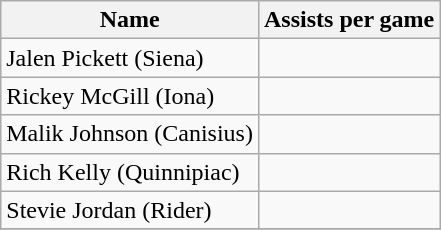<table class="wikitable">
<tr>
<th>Name</th>
<th>Assists per game</th>
</tr>
<tr>
<td>Jalen Pickett (Siena)</td>
<td></td>
</tr>
<tr>
<td>Rickey McGill (Iona)</td>
<td></td>
</tr>
<tr>
<td>Malik Johnson (Canisius)</td>
<td></td>
</tr>
<tr>
<td>Rich Kelly (Quinnipiac)</td>
<td></td>
</tr>
<tr>
<td>Stevie Jordan (Rider)</td>
<td></td>
</tr>
<tr>
</tr>
</table>
